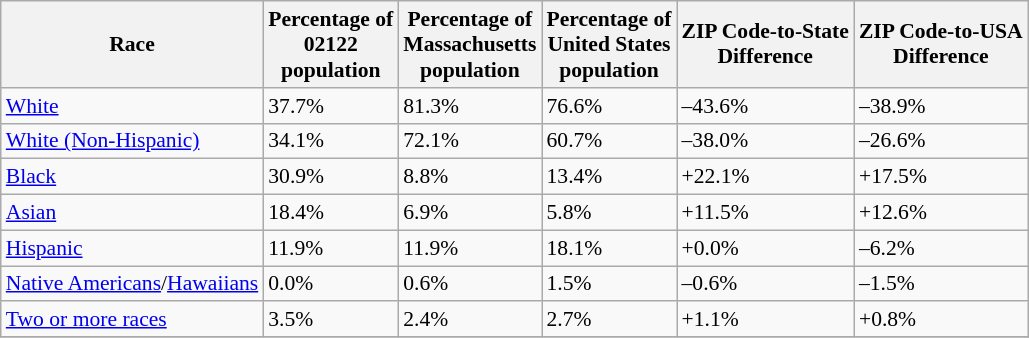<table class="wikitable sortable collapsible" style="font-size: 90%;">
<tr>
<th>Race</th>
<th>Percentage of <br>02122<br>population</th>
<th>Percentage of<br>Massachusetts<br>population</th>
<th>Percentage of<br>United States<br>population</th>
<th>ZIP Code-to-State<br>Difference</th>
<th>ZIP Code-to-USA<br>Difference</th>
</tr>
<tr>
<td><a href='#'>White</a></td>
<td>37.7%</td>
<td>81.3%</td>
<td>76.6%</td>
<td>–43.6%</td>
<td>–38.9%</td>
</tr>
<tr>
<td><a href='#'>White (Non-Hispanic)</a></td>
<td>34.1%</td>
<td>72.1%</td>
<td>60.7%</td>
<td>–38.0%</td>
<td>–26.6%</td>
</tr>
<tr>
<td><a href='#'>Black</a></td>
<td>30.9%</td>
<td>8.8%</td>
<td>13.4%</td>
<td>+22.1%</td>
<td>+17.5%</td>
</tr>
<tr>
<td><a href='#'>Asian</a></td>
<td>18.4%</td>
<td>6.9%</td>
<td>5.8%</td>
<td>+11.5%</td>
<td>+12.6%</td>
</tr>
<tr>
<td><a href='#'>Hispanic</a></td>
<td>11.9%</td>
<td>11.9%</td>
<td>18.1%</td>
<td>+0.0%</td>
<td>–6.2%</td>
</tr>
<tr>
<td><a href='#'>Native Americans</a>/<a href='#'>Hawaiians</a></td>
<td>0.0%</td>
<td>0.6%</td>
<td>1.5%</td>
<td>–0.6%</td>
<td>–1.5%</td>
</tr>
<tr>
<td><a href='#'>Two or more races</a></td>
<td>3.5%</td>
<td>2.4%</td>
<td>2.7%</td>
<td>+1.1%</td>
<td>+0.8%</td>
</tr>
<tr>
</tr>
</table>
